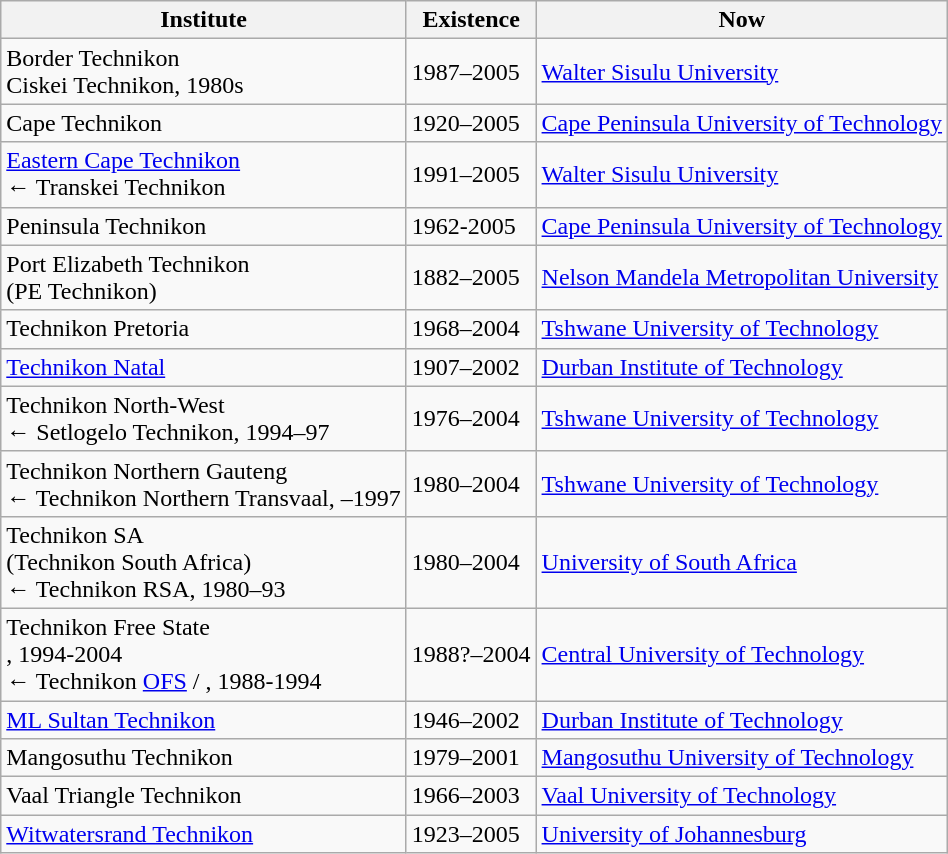<table class="wikitable sortable">
<tr>
<th>Institute</th>
<th>Existence</th>
<th>Now</th>
</tr>
<tr>
<td>Border Technikon <br>  Ciskei Technikon, 1980s</td>
<td>1987–2005</td>
<td><a href='#'>Walter Sisulu University</a></td>
</tr>
<tr>
<td>Cape Technikon <br></td>
<td>1920–2005 <br> </td>
<td><a href='#'>Cape Peninsula University of Technology</a></td>
</tr>
<tr>
<td><a href='#'>Eastern Cape Technikon</a> <br>← Transkei Technikon</td>
<td>1991–2005</td>
<td><a href='#'>Walter Sisulu University</a></td>
</tr>
<tr>
<td>Peninsula Technikon</td>
<td>1962-2005 <br> </td>
<td><a href='#'>Cape Peninsula University of Technology</a></td>
</tr>
<tr>
<td>Port Elizabeth Technikon <br> (PE Technikon)</td>
<td>1882–2005  <br> </td>
<td><a href='#'>Nelson Mandela Metropolitan University</a></td>
</tr>
<tr>
<td>Technikon Pretoria</td>
<td>1968–2004 <br> </td>
<td><a href='#'>Tshwane University of Technology</a></td>
</tr>
<tr>
<td><a href='#'>Technikon Natal</a></td>
<td>1907–2002 <br> </td>
<td><a href='#'>Durban Institute of Technology</a></td>
</tr>
<tr>
<td>Technikon North-West <br>←  Setlogelo Technikon, 1994–97</td>
<td>1976–2004 <br> </td>
<td><a href='#'>Tshwane University of Technology</a></td>
</tr>
<tr>
<td>Technikon Northern Gauteng <br>← Technikon Northern Transvaal, –1997</td>
<td>1980–2004</td>
<td><a href='#'>Tshwane University of Technology</a></td>
</tr>
<tr>
<td>Technikon SA <br>(Technikon South Africa)<br>← Technikon RSA, 1980–93</td>
<td>1980–2004</td>
<td><a href='#'>University of South Africa</a></td>
</tr>
<tr>
<td>Technikon Free State <br> , 1994-2004 <br>←  Technikon <a href='#'>OFS</a> / , 1988-1994</td>
<td>1988?–2004</td>
<td><a href='#'>Central University of Technology</a></td>
</tr>
<tr>
<td><a href='#'>ML Sultan Technikon</a></td>
<td>1946–2002  <br> </td>
<td><a href='#'>Durban Institute of Technology</a></td>
</tr>
<tr>
<td>Mangosuthu Technikon</td>
<td>1979–2001</td>
<td><a href='#'>Mangosuthu University of Technology</a></td>
</tr>
<tr>
<td>Vaal Triangle Technikon <br></td>
<td>1966–2003 <br></td>
<td><a href='#'>Vaal University of Technology</a></td>
</tr>
<tr>
<td><a href='#'>Witwatersrand Technikon</a></td>
<td>1923–2005 <br></td>
<td><a href='#'>University of Johannesburg</a></td>
</tr>
</table>
